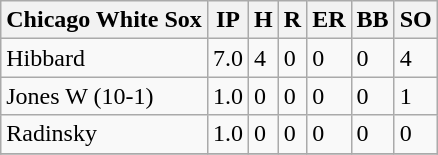<table class="wikitable sortable">
<tr>
<th><strong>Chicago White Sox</strong></th>
<th>IP</th>
<th>H</th>
<th>R</th>
<th>ER</th>
<th>BB</th>
<th>SO</th>
</tr>
<tr>
<td>Hibbard</td>
<td>7.0</td>
<td>4</td>
<td>0</td>
<td>0</td>
<td>0</td>
<td>4</td>
</tr>
<tr>
<td>Jones W (10-1)</td>
<td>1.0</td>
<td>0</td>
<td>0</td>
<td>0</td>
<td>0</td>
<td>1</td>
</tr>
<tr>
<td>Radinsky</td>
<td>1.0</td>
<td>0</td>
<td>0</td>
<td>0</td>
<td>0</td>
<td>0</td>
</tr>
<tr>
</tr>
</table>
